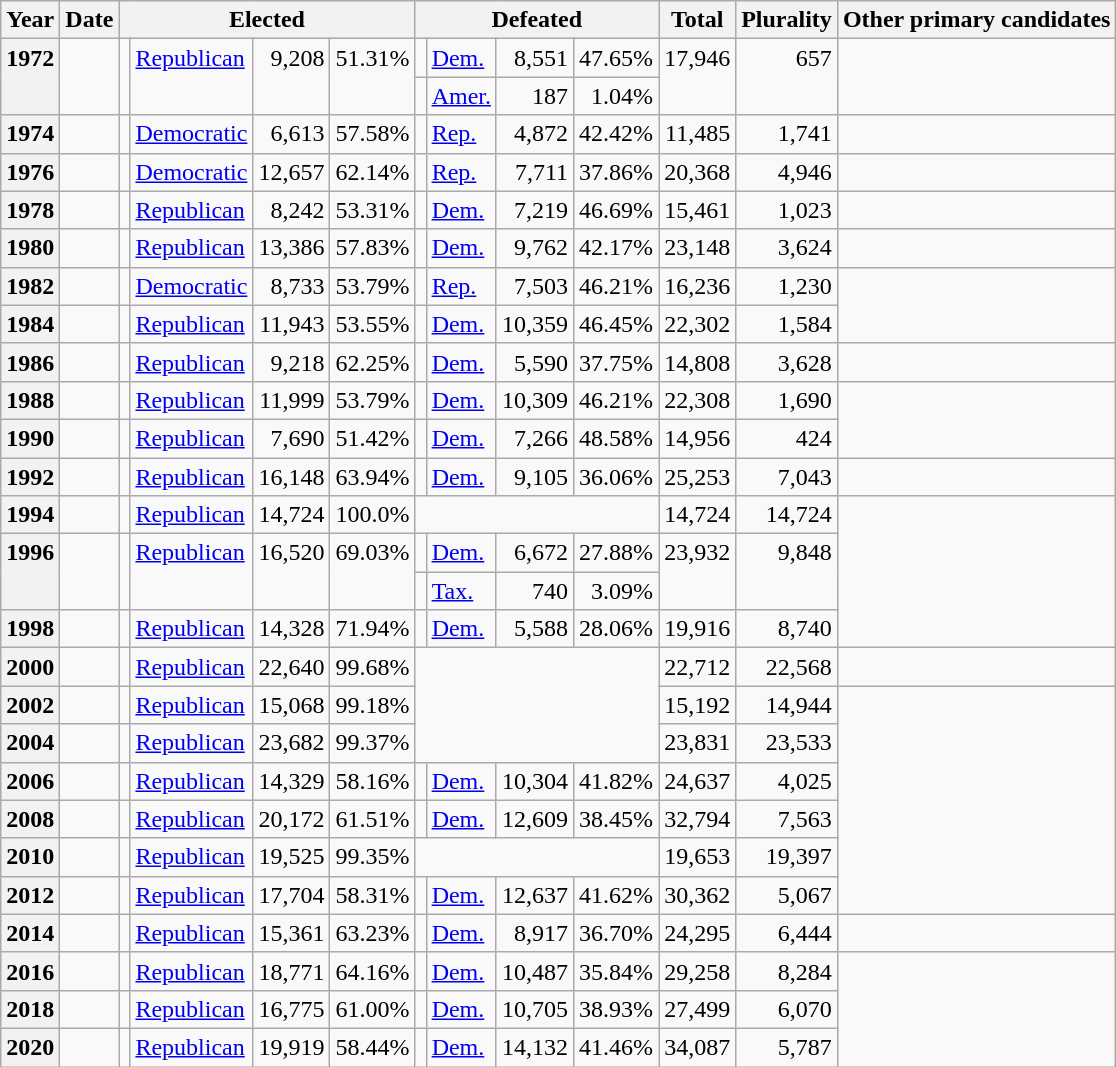<table class=wikitable>
<tr>
<th>Year</th>
<th>Date</th>
<th ! colspan="4">Elected</th>
<th ! colspan="4">Defeated</th>
<th>Total</th>
<th>Plurality</th>
<th>Other primary candidates</th>
</tr>
<tr>
<th rowspan="2" valign="top">1972</th>
<td rowspan="2" valign="top"></td>
<td rowspan="2" valign="top"></td>
<td rowspan="2" valign="top" ><a href='#'>Republican</a></td>
<td rowspan="2" valign="top" align="right">9,208</td>
<td rowspan="2" valign="top" align="right">51.31%</td>
<td valign="top"></td>
<td valign="top" ><a href='#'>Dem.</a></td>
<td valign="top" align="right">8,551</td>
<td valign="top" align="right">47.65%</td>
<td rowspan="2" valign="top" align="right">17,946</td>
<td rowspan="2" valign="top" align="right">657</td>
<td rowspan="2" valign="top"></td>
</tr>
<tr>
<td valign="top"></td>
<td valign="top" ><a href='#'>Amer.</a></td>
<td valign="top" align="right">187</td>
<td valign="top" align="right">1.04%</td>
</tr>
<tr>
<th valign="top">1974</th>
<td valign="top"></td>
<td valign="top"></td>
<td valign="top" ><a href='#'>Democratic</a></td>
<td valign="top" align="right">6,613</td>
<td valign="top" align="right">57.58%</td>
<td valign="top"></td>
<td valign="top" ><a href='#'>Rep.</a></td>
<td valign="top" align="right">4,872</td>
<td valign="top" align="right">42.42%</td>
<td valign="top" align="right">11,485</td>
<td valign="top" align="right">1,741</td>
<td valign="top"></td>
</tr>
<tr>
<th valign="top">1976</th>
<td valign="top"></td>
<td valign="top"></td>
<td valign="top" ><a href='#'>Democratic</a></td>
<td valign="top" align="right">12,657</td>
<td valign="top" align="right">62.14%</td>
<td valign="top"></td>
<td valign="top" ><a href='#'>Rep.</a></td>
<td valign="top" align="right">7,711</td>
<td valign="top" align="right">37.86%</td>
<td valign="top" align="right">20,368</td>
<td valign="top" align="right">4,946</td>
<td valign="top"></td>
</tr>
<tr>
<th valign="top">1978</th>
<td valign="top"></td>
<td valign="top"></td>
<td valign="top" ><a href='#'>Republican</a></td>
<td valign="top" align="right">8,242</td>
<td valign="top" align="right">53.31%</td>
<td valign="top"></td>
<td valign="top" ><a href='#'>Dem.</a></td>
<td valign="top" align="right">7,219</td>
<td valign="top" align="right">46.69%</td>
<td valign="top" align="right">15,461</td>
<td valign="top" align="right">1,023</td>
<td valign="top"></td>
</tr>
<tr>
<th valign="top">1980</th>
<td valign="top"></td>
<td valign="top"></td>
<td valign="top" ><a href='#'>Republican</a></td>
<td valign="top" align="right">13,386</td>
<td valign="top" align="right">57.83%</td>
<td valign="top"></td>
<td valign="top" ><a href='#'>Dem.</a></td>
<td valign="top" align="right">9,762</td>
<td valign="top" align="right">42.17%</td>
<td valign="top" align="right">23,148</td>
<td valign="top" align="right">3,624</td>
<td valign="top"></td>
</tr>
<tr>
<th valign="top">1982</th>
<td valign="top"></td>
<td valign="top"></td>
<td valign="top" ><a href='#'>Democratic</a></td>
<td valign="top" align="right">8,733</td>
<td valign="top" align="right">53.79%</td>
<td valign="top"></td>
<td valign="top" ><a href='#'>Rep.</a></td>
<td valign="top" align="right">7,503</td>
<td valign="top" align="right">46.21%</td>
<td valign="top" align="right">16,236</td>
<td valign="top" align="right">1,230</td>
<td rowspan="2"></td>
</tr>
<tr>
<th valign="top">1984</th>
<td valign="top"></td>
<td valign="top"></td>
<td valign="top" ><a href='#'>Republican</a></td>
<td valign="top" align="right">11,943</td>
<td valign="top" align="right">53.55%</td>
<td valign="top"></td>
<td valign="top" ><a href='#'>Dem.</a></td>
<td valign="top" align="right">10,359</td>
<td valign="top" align="right">46.45%</td>
<td valign="top" align="right">22,302</td>
<td valign="top" align="right">1,584</td>
</tr>
<tr>
<th valign="top">1986</th>
<td valign="top"></td>
<td valign="top"></td>
<td valign="top" ><a href='#'>Republican</a></td>
<td valign="top" align="right">9,218</td>
<td valign="top" align="right">62.25%</td>
<td valign="top"></td>
<td valign="top" ><a href='#'>Dem.</a></td>
<td valign="top" align="right">5,590</td>
<td valign="top" align="right">37.75%</td>
<td valign="top" align="right">14,808</td>
<td valign="top" align="right">3,628</td>
<td valign="top"></td>
</tr>
<tr>
<th valign="top">1988</th>
<td valign="top"></td>
<td valign="top"></td>
<td valign="top" ><a href='#'>Republican</a></td>
<td valign="top" align="right">11,999</td>
<td valign="top" align="right">53.79%</td>
<td valign="top"></td>
<td valign="top" ><a href='#'>Dem.</a></td>
<td valign="top" align="right">10,309</td>
<td valign="top" align="right">46.21%</td>
<td valign="top" align="right">22,308</td>
<td valign="top" align="right">1,690</td>
<td rowspan="2"></td>
</tr>
<tr>
<th valign="top">1990</th>
<td valign="top"></td>
<td valign="top"></td>
<td valign="top" ><a href='#'>Republican</a></td>
<td valign="top" align="right">7,690</td>
<td valign="top" align="right">51.42%</td>
<td valign="top"></td>
<td valign="top" ><a href='#'>Dem.</a></td>
<td valign="top" align="right">7,266</td>
<td valign="top" align="right">48.58%</td>
<td valign="top" align="right">14,956</td>
<td valign="top" align="right">424</td>
</tr>
<tr>
<th valign="top">1992</th>
<td valign="top"></td>
<td valign="top"></td>
<td valign="top" ><a href='#'>Republican</a></td>
<td valign="top" align="right">16,148</td>
<td valign="top" align="right">63.94%</td>
<td valign="top"></td>
<td valign="top" ><a href='#'>Dem.</a></td>
<td valign="top" align="right">9,105</td>
<td valign="top" align="right">36.06%</td>
<td valign="top" align="right">25,253</td>
<td valign="top" align="right">7,043</td>
<td valign="top"></td>
</tr>
<tr>
<th valign="top">1994</th>
<td valign="top"></td>
<td valign="top"></td>
<td valign="top" ><a href='#'>Republican</a></td>
<td valign="top" align="right">14,724</td>
<td valign="top" align="right">100.0%</td>
<td valign="top" colspan="4"></td>
<td valign="top" align="right">14,724</td>
<td valign="top" align="right">14,724</td>
<td valign="top" rowspan="4"></td>
</tr>
<tr>
<th valign="top" rowspan="2">1996</th>
<td valign="top" rowspan="2"></td>
<td valign="top" rowspan="2"></td>
<td valign="top" rowspan="2" ><a href='#'>Republican</a></td>
<td valign="top" rowspan="2" align="right">16,520</td>
<td valign="top" rowspan="2" align="right">69.03%</td>
<td valign="top"></td>
<td valign="top" ><a href='#'>Dem.</a></td>
<td valign="top" align="right">6,672</td>
<td valign="top" align="right">27.88%</td>
<td valign="top" rowspan="2" align="right">23,932</td>
<td valign="top" rowspan="2" align="right">9,848</td>
</tr>
<tr>
<td valign="top"></td>
<td valign="top" ><a href='#'>Tax.</a></td>
<td valign="top" align="right">740</td>
<td valign="top" align="right">3.09%</td>
</tr>
<tr>
<th valign="top">1998</th>
<td valign="top"></td>
<td valign="top"></td>
<td valign="top" ><a href='#'>Republican</a></td>
<td valign="top" align="right">14,328</td>
<td valign="top" align="right">71.94%</td>
<td valign="top"></td>
<td valign="top" ><a href='#'>Dem.</a></td>
<td valign="top" align="right">5,588</td>
<td valign="top" align="right">28.06%</td>
<td valign="top" align="right">19,916</td>
<td valign="top" align="right">8,740</td>
</tr>
<tr>
<th valign="top">2000</th>
<td valign="top"></td>
<td valign="top"></td>
<td valign="top" ><a href='#'>Republican</a></td>
<td valign="top" align="right">22,640</td>
<td valign="top" align="right">99.68%</td>
<td valign="top" colspan="4" rowspan="3"></td>
<td valign="top" align="right">22,712</td>
<td valign="top" align="right">22,568</td>
<td valign="top"></td>
</tr>
<tr>
<th valign="top">2002</th>
<td valign="top"></td>
<td valign="top"></td>
<td valign="top" ><a href='#'>Republican</a></td>
<td valign="top" align="right">15,068</td>
<td valign="top" align="right">99.18%</td>
<td valign="top" align="right">15,192</td>
<td valign="top" align="right">14,944</td>
<td rowspan="6"></td>
</tr>
<tr>
<th valign="top">2004</th>
<td valign="top"></td>
<td valign="top"></td>
<td valign="top" ><a href='#'>Republican</a></td>
<td valign="top" align="right">23,682</td>
<td valign="top" align="right">99.37%</td>
<td valign="top" align="right">23,831</td>
<td valign="top" align="right">23,533</td>
</tr>
<tr>
<th valign="top">2006</th>
<td valign="top"></td>
<td valign="top"></td>
<td valign="top" ><a href='#'>Republican</a></td>
<td valign="top" align="right">14,329</td>
<td valign="top" align="right">58.16%</td>
<td valign="top"></td>
<td valign="top" ><a href='#'>Dem.</a></td>
<td valign="top" align="right">10,304</td>
<td valign="top" align="right">41.82%</td>
<td valign="top" align="right">24,637</td>
<td valign="top" align="right">4,025</td>
</tr>
<tr>
<th valign="top">2008</th>
<td valign="top"></td>
<td valign="top"></td>
<td valign="top" ><a href='#'>Republican</a></td>
<td valign="top" align="right">20,172</td>
<td valign="top" align="right">61.51%</td>
<td valign="top"></td>
<td valign="top" ><a href='#'>Dem.</a></td>
<td valign="top" align="right">12,609</td>
<td valign="top" align="right">38.45%</td>
<td valign="top" align="right">32,794</td>
<td valign="top" align="right">7,563</td>
</tr>
<tr>
<th valign="top">2010</th>
<td valign="top"></td>
<td valign="top"></td>
<td valign="top" ><a href='#'>Republican</a></td>
<td valign="top" align="right">19,525</td>
<td valign="top" align="right">99.35%</td>
<td colspan="4"></td>
<td valign="top" align="right">19,653</td>
<td valign="top" align="right">19,397</td>
</tr>
<tr>
<th valign="top">2012</th>
<td valign="top"></td>
<td valign="top"></td>
<td valign="top" ><a href='#'>Republican</a></td>
<td valign="top" align="right">17,704</td>
<td valign="top" align="right">58.31%</td>
<td valign="top"></td>
<td valign="top" ><a href='#'>Dem.</a></td>
<td valign="top" align="right">12,637</td>
<td valign="top" align="right">41.62%</td>
<td valign="top" align="right">30,362</td>
<td valign="top" align="right">5,067</td>
</tr>
<tr>
<th valign="top">2014</th>
<td valign="top"></td>
<td valign="top"></td>
<td valign="top" ><a href='#'>Republican</a></td>
<td valign="top" align="right">15,361</td>
<td valign="top" align="right">63.23%</td>
<td valign="top"></td>
<td valign="top" ><a href='#'>Dem.</a></td>
<td valign="top" align="right">8,917</td>
<td valign="top" align="right">36.70%</td>
<td valign="top" align="right">24,295</td>
<td valign="top" align="right">6,444</td>
<td valign="top"></td>
</tr>
<tr>
<th valign="top">2016</th>
<td valign="top"></td>
<td valign="top"></td>
<td valign="top" ><a href='#'>Republican</a></td>
<td valign="top" align="right">18,771</td>
<td valign="top" align="right">64.16%</td>
<td valign="top"></td>
<td valign="top" ><a href='#'>Dem.</a></td>
<td valign="top" align="right">10,487</td>
<td valign="top" align="right">35.84%</td>
<td valign="top" align="right">29,258</td>
<td valign="top" align="right">8,284</td>
<td rowspan="3"></td>
</tr>
<tr>
<th valign="top">2018</th>
<td valign="top"></td>
<td valign="top"></td>
<td valign="top" ><a href='#'>Republican</a></td>
<td valign="top" align="right">16,775</td>
<td valign="top" align="right">61.00%</td>
<td valign="top"></td>
<td valign="top" ><a href='#'>Dem.</a></td>
<td valign="top" align="right">10,705</td>
<td valign="top" align="right">38.93%</td>
<td valign="top" align="right">27,499</td>
<td valign="top" align="right">6,070</td>
</tr>
<tr>
<th valign="top">2020</th>
<td valign="top"></td>
<td valign="top"></td>
<td valign="top" ><a href='#'>Republican</a></td>
<td valign="top" align="right">19,919</td>
<td valign="top" align="right">58.44%</td>
<td valign="top"></td>
<td valign="top" ><a href='#'>Dem.</a></td>
<td valign="top" align="right">14,132</td>
<td valign="top" align="right">41.46%</td>
<td valign="top" align="right">34,087</td>
<td valign="top" align="right">5,787</td>
</tr>
</table>
